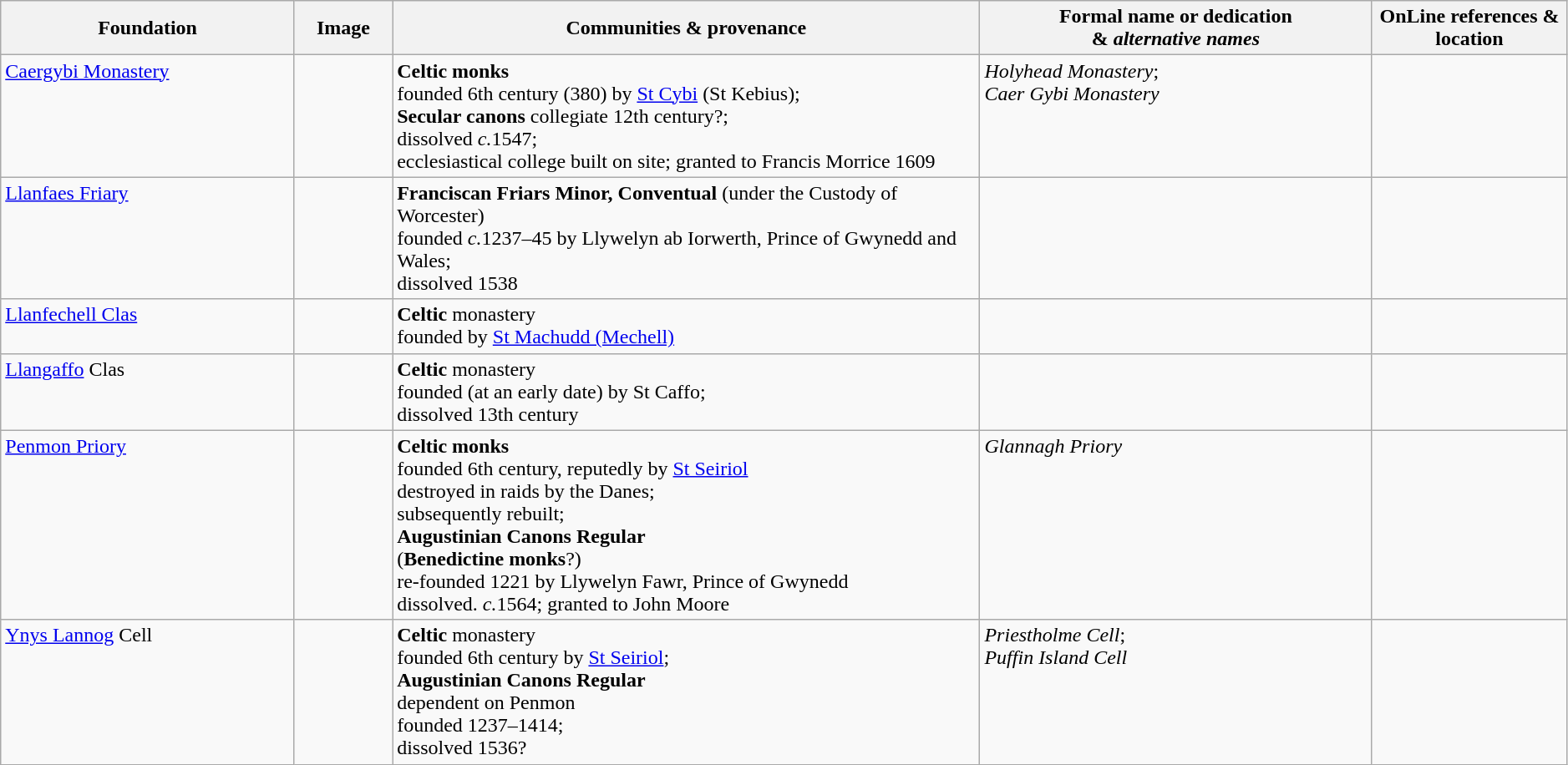<table style="width:99%;" class="wikitable">
<tr>
<th style="width:15%;">Foundation</th>
<th style="width:5%;">Image</th>
<th style="width:30%;">Communities & provenance</th>
<th style="width:20%;">Formal name or dedication <br>& <em>alternative names</em></th>
<th style="width:10%;">OnLine references & location</th>
</tr>
<tr valign=top>
<td><a href='#'>Caergybi Monastery</a></td>
<td></td>
<td><strong>Celtic monks</strong><br>founded 6th century (380) by <a href='#'>St Cybi</a> (St Kebius);<br><strong>Secular canons</strong> collegiate 12th century?;<br>dissolved <em>c.</em>1547;<br>ecclesiastical college built on site; granted to Francis Morrice 1609</td>
<td><em>Holyhead Monastery</em>;<br><em>Caer Gybi Monastery</em></td>
<td></td>
</tr>
<tr valign=top>
<td><a href='#'>Llanfaes Friary</a></td>
<td></td>
<td><strong>Franciscan Friars Minor, Conventual</strong> (under the Custody of Worcester)<br>founded <em>c.</em>1237–45 by Llywelyn ab Iorwerth, Prince of Gwynedd and Wales;<br>dissolved 1538</td>
<td></td>
<td><br><br></td>
</tr>
<tr valign=top>
<td><a href='#'>Llanfechell Clas</a></td>
<td></td>
<td><strong>Celtic</strong> monastery<br>founded by <a href='#'>St Machudd (Mechell)</a></td>
<td></td>
<td></td>
</tr>
<tr valign=top>
<td><a href='#'>Llangaffo</a> Clas</td>
<td></td>
<td><strong>Celtic</strong> monastery<br>founded (at an early date) by St Caffo;<br>dissolved 13th century</td>
<td></td>
<td><br><br></td>
</tr>
<tr valign=top>
<td><a href='#'>Penmon Priory</a></td>
<td></td>
<td><strong>Celtic monks</strong><br>founded 6th century, reputedly by <a href='#'>St Seiriol</a><br>destroyed in raids by the Danes;<br>subsequently rebuilt;<br><strong>Augustinian Canons Regular</strong><br>(<strong>Benedictine monks</strong>?)<br>re-founded 1221 by Llywelyn Fawr, Prince of Gwynedd<br>dissolved. <em>c.</em>1564; granted to John Moore</td>
<td><em>Glannagh Priory</em></td>
<td><br><br><br></td>
</tr>
<tr valign=top>
<td><a href='#'>Ynys Lannog</a> Cell</td>
<td></td>
<td><strong>Celtic</strong> monastery<br>founded 6th century by <a href='#'>St Seiriol</a>;<br><strong>Augustinian Canons Regular</strong><br>dependent on Penmon<br>founded 1237–1414;<br>dissolved 1536?</td>
<td><em>Priestholme Cell</em>;<br><em>Puffin Island Cell</em></td>
<td><br><br></td>
</tr>
</table>
